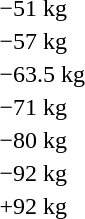<table>
<tr>
<td rowspan=2>−51 kg</td>
<td rowspan=2></td>
<td rowspan=2></td>
<td></td>
</tr>
<tr>
<td></td>
</tr>
<tr>
<td rowspan=2>−57 kg</td>
<td rowspan=2></td>
<td rowspan=2></td>
<td></td>
</tr>
<tr>
<td></td>
</tr>
<tr>
<td rowspan=2>−63.5 kg</td>
<td rowspan=2></td>
<td rowspan=2></td>
<td></td>
</tr>
<tr>
<td></td>
</tr>
<tr>
<td rowspan=2>−71 kg</td>
<td rowspan=2></td>
<td rowspan=2></td>
<td></td>
</tr>
<tr>
<td></td>
</tr>
<tr>
<td rowspan=2>−80 kg</td>
<td rowspan=2></td>
<td rowspan=2></td>
<td></td>
</tr>
<tr>
<td></td>
</tr>
<tr>
<td rowspan=2>−92 kg</td>
<td rowspan=2></td>
<td rowspan=2></td>
<td></td>
</tr>
<tr>
<td></td>
</tr>
<tr>
<td rowspan=2>+92 kg</td>
<td rowspan=2></td>
<td rowspan=2></td>
<td></td>
</tr>
<tr>
<td></td>
</tr>
</table>
